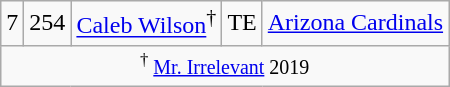<table class="wikitable" style="text-align:center">
<tr>
<td>7</td>
<td>254</td>
<td><a href='#'>Caleb Wilson</a><sup>†</sup></td>
<td>TE</td>
<td><a href='#'>Arizona Cardinals</a></td>
</tr>
<tr>
<td colspan=5><small><sup>†</sup> <a href='#'>Mr. Irrelevant</a> 2019</small></td>
</tr>
</table>
